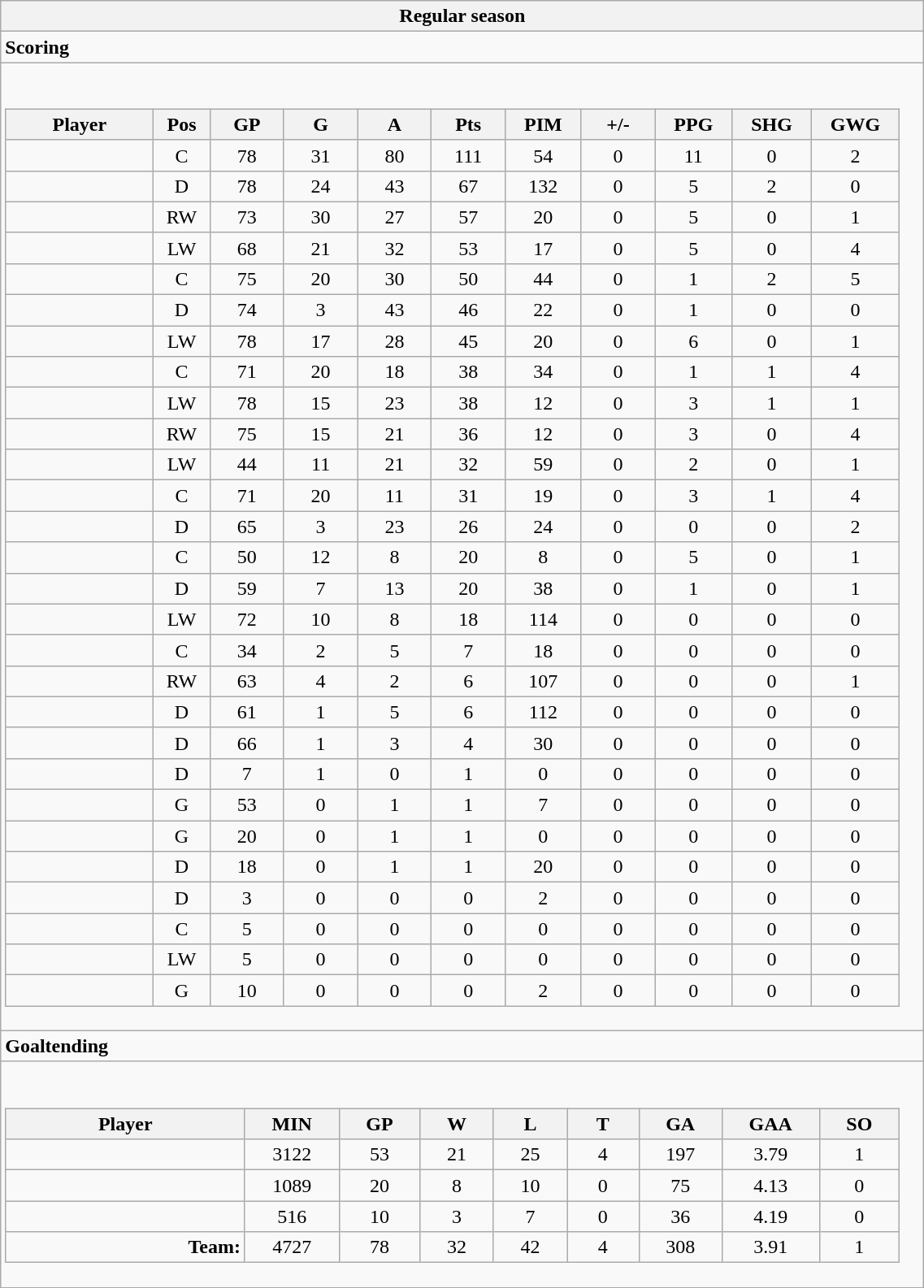<table class="wikitable collapsible" width="60%" border="1">
<tr>
<th>Regular season</th>
</tr>
<tr>
<td class="tocccolors"><strong>Scoring</strong></td>
</tr>
<tr>
<td><br><table class="wikitable sortable">
<tr ALIGN="center">
<th bgcolor="#DDDDFF" width="10%">Player</th>
<th bgcolor="#DDDDFF" width="3%" title="Position">Pos</th>
<th bgcolor="#DDDDFF" width="5%" title="Games played">GP</th>
<th bgcolor="#DDDDFF" width="5%" title="Goals">G</th>
<th bgcolor="#DDDDFF" width="5%" title="Assists">A</th>
<th bgcolor="#DDDDFF" width="5%" title="Points">Pts</th>
<th bgcolor="#DDDDFF" width="5%" title="Penalties in Minutes">PIM</th>
<th bgcolor="#DDDDFF" width="5%" title="Plus/minus">+/-</th>
<th bgcolor="#DDDDFF" width="5%" title="Power play goals">PPG</th>
<th bgcolor="#DDDDFF" width="5%" title="Short-handed goals">SHG</th>
<th bgcolor="#DDDDFF" width="5%" title="Game-winning goals">GWG</th>
</tr>
<tr align="center">
<td align="right"></td>
<td>C</td>
<td>78</td>
<td>31</td>
<td>80</td>
<td>111</td>
<td>54</td>
<td>0</td>
<td>11</td>
<td>0</td>
<td>2</td>
</tr>
<tr align="center">
<td align="right"></td>
<td>D</td>
<td>78</td>
<td>24</td>
<td>43</td>
<td>67</td>
<td>132</td>
<td>0</td>
<td>5</td>
<td>2</td>
<td>0</td>
</tr>
<tr align="center">
<td align="right"></td>
<td>RW</td>
<td>73</td>
<td>30</td>
<td>27</td>
<td>57</td>
<td>20</td>
<td>0</td>
<td>5</td>
<td>0</td>
<td>1</td>
</tr>
<tr align="center">
<td align="right"></td>
<td>LW</td>
<td>68</td>
<td>21</td>
<td>32</td>
<td>53</td>
<td>17</td>
<td>0</td>
<td>5</td>
<td>0</td>
<td>4</td>
</tr>
<tr align="center">
<td align="right"></td>
<td>C</td>
<td>75</td>
<td>20</td>
<td>30</td>
<td>50</td>
<td>44</td>
<td>0</td>
<td>1</td>
<td>2</td>
<td>5</td>
</tr>
<tr align="center">
<td align="right"></td>
<td>D</td>
<td>74</td>
<td>3</td>
<td>43</td>
<td>46</td>
<td>22</td>
<td>0</td>
<td>1</td>
<td>0</td>
<td>0</td>
</tr>
<tr align="center">
<td align="right"></td>
<td>LW</td>
<td>78</td>
<td>17</td>
<td>28</td>
<td>45</td>
<td>20</td>
<td>0</td>
<td>6</td>
<td>0</td>
<td>1</td>
</tr>
<tr align="center">
<td align="right"></td>
<td>C</td>
<td>71</td>
<td>20</td>
<td>18</td>
<td>38</td>
<td>34</td>
<td>0</td>
<td>1</td>
<td>1</td>
<td>4</td>
</tr>
<tr align="center">
<td align="right"></td>
<td>LW</td>
<td>78</td>
<td>15</td>
<td>23</td>
<td>38</td>
<td>12</td>
<td>0</td>
<td>3</td>
<td>1</td>
<td>1</td>
</tr>
<tr align="center">
<td align="right"></td>
<td>RW</td>
<td>75</td>
<td>15</td>
<td>21</td>
<td>36</td>
<td>12</td>
<td>0</td>
<td>3</td>
<td>0</td>
<td>4</td>
</tr>
<tr align="center">
<td align="right"></td>
<td>LW</td>
<td>44</td>
<td>11</td>
<td>21</td>
<td>32</td>
<td>59</td>
<td>0</td>
<td>2</td>
<td>0</td>
<td>1</td>
</tr>
<tr align="center">
<td align="right"></td>
<td>C</td>
<td>71</td>
<td>20</td>
<td>11</td>
<td>31</td>
<td>19</td>
<td>0</td>
<td>3</td>
<td>1</td>
<td>4</td>
</tr>
<tr align="center">
<td align="right"></td>
<td>D</td>
<td>65</td>
<td>3</td>
<td>23</td>
<td>26</td>
<td>24</td>
<td>0</td>
<td>0</td>
<td>0</td>
<td>2</td>
</tr>
<tr align="center">
<td align="right"></td>
<td>C</td>
<td>50</td>
<td>12</td>
<td>8</td>
<td>20</td>
<td>8</td>
<td>0</td>
<td>5</td>
<td>0</td>
<td>1</td>
</tr>
<tr align="center">
<td align="right"></td>
<td>D</td>
<td>59</td>
<td>7</td>
<td>13</td>
<td>20</td>
<td>38</td>
<td>0</td>
<td>1</td>
<td>0</td>
<td>1</td>
</tr>
<tr align="center">
<td align="right"></td>
<td>LW</td>
<td>72</td>
<td>10</td>
<td>8</td>
<td>18</td>
<td>114</td>
<td>0</td>
<td>0</td>
<td>0</td>
<td>0</td>
</tr>
<tr align="center">
<td align="right"></td>
<td>C</td>
<td>34</td>
<td>2</td>
<td>5</td>
<td>7</td>
<td>18</td>
<td>0</td>
<td>0</td>
<td>0</td>
<td>0</td>
</tr>
<tr align="center">
<td align="right"></td>
<td>RW</td>
<td>63</td>
<td>4</td>
<td>2</td>
<td>6</td>
<td>107</td>
<td>0</td>
<td>0</td>
<td>0</td>
<td>1</td>
</tr>
<tr align="center">
<td align="right"></td>
<td>D</td>
<td>61</td>
<td>1</td>
<td>5</td>
<td>6</td>
<td>112</td>
<td>0</td>
<td>0</td>
<td>0</td>
<td>0</td>
</tr>
<tr align="center">
<td align="right"></td>
<td>D</td>
<td>66</td>
<td>1</td>
<td>3</td>
<td>4</td>
<td>30</td>
<td>0</td>
<td>0</td>
<td>0</td>
<td>0</td>
</tr>
<tr align="center">
<td align="right"></td>
<td>D</td>
<td>7</td>
<td>1</td>
<td>0</td>
<td>1</td>
<td>0</td>
<td>0</td>
<td>0</td>
<td>0</td>
<td>0</td>
</tr>
<tr align="center">
<td align="right"></td>
<td>G</td>
<td>53</td>
<td>0</td>
<td>1</td>
<td>1</td>
<td>7</td>
<td>0</td>
<td>0</td>
<td>0</td>
<td>0</td>
</tr>
<tr align="center">
<td align="right"></td>
<td>G</td>
<td>20</td>
<td>0</td>
<td>1</td>
<td>1</td>
<td>0</td>
<td>0</td>
<td>0</td>
<td>0</td>
<td>0</td>
</tr>
<tr align="center">
<td align="right"></td>
<td>D</td>
<td>18</td>
<td>0</td>
<td>1</td>
<td>1</td>
<td>20</td>
<td>0</td>
<td>0</td>
<td>0</td>
<td>0</td>
</tr>
<tr align="center">
<td align="right"></td>
<td>D</td>
<td>3</td>
<td>0</td>
<td>0</td>
<td>0</td>
<td>2</td>
<td>0</td>
<td>0</td>
<td>0</td>
<td>0</td>
</tr>
<tr align="center">
<td align="right"></td>
<td>C</td>
<td>5</td>
<td>0</td>
<td>0</td>
<td>0</td>
<td>0</td>
<td>0</td>
<td>0</td>
<td>0</td>
<td>0</td>
</tr>
<tr align="center">
<td align="right"></td>
<td>LW</td>
<td>5</td>
<td>0</td>
<td>0</td>
<td>0</td>
<td>0</td>
<td>0</td>
<td>0</td>
<td>0</td>
<td>0</td>
</tr>
<tr align="center">
<td align="right"></td>
<td>G</td>
<td>10</td>
<td>0</td>
<td>0</td>
<td>0</td>
<td>2</td>
<td>0</td>
<td>0</td>
<td>0</td>
<td>0</td>
</tr>
</table>
</td>
</tr>
<tr>
<td class="toccolors"><strong>Goaltending</strong></td>
</tr>
<tr>
<td><br><table class="wikitable sortable">
<tr>
<th bgcolor="#DDDDFF" width="10%">Player</th>
<th width="3%" bgcolor="#DDDDFF" title="Minutes played">MIN</th>
<th width="3%" bgcolor="#DDDDFF" title="Games played in">GP</th>
<th width="3%" bgcolor="#DDDDFF" title="Wins">W</th>
<th width="3%" bgcolor="#DDDDFF"title="Losses">L</th>
<th width="3%" bgcolor="#DDDDFF" title="Ties">T</th>
<th width="3%" bgcolor="#DDDDFF" title="Goals against">GA</th>
<th width="3%" bgcolor="#DDDDFF" title="Goals against average">GAA</th>
<th width="3%" bgcolor="#DDDDFF"title="Shut-outs">SO</th>
</tr>
<tr align="center">
<td align="right"></td>
<td>3122</td>
<td>53</td>
<td>21</td>
<td>25</td>
<td>4</td>
<td>197</td>
<td>3.79</td>
<td>1</td>
</tr>
<tr align="center">
<td align="right"></td>
<td>1089</td>
<td>20</td>
<td>8</td>
<td>10</td>
<td>0</td>
<td>75</td>
<td>4.13</td>
<td>0</td>
</tr>
<tr align="center">
<td align="right"></td>
<td>516</td>
<td>10</td>
<td>3</td>
<td>7</td>
<td>0</td>
<td>36</td>
<td>4.19</td>
<td>0</td>
</tr>
<tr align="center">
<td align="right"><strong>Team:</strong></td>
<td>4727</td>
<td>78</td>
<td>32</td>
<td>42</td>
<td>4</td>
<td>308</td>
<td>3.91</td>
<td>1</td>
</tr>
</table>
</td>
</tr>
<tr>
</tr>
</table>
